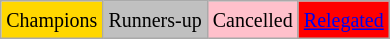<table class="wikitable">
<tr>
<td bgcolor=gold><small>Champions</small></td>
<td bgcolor=silver><small>Runners-up</small></td>
<td bgcolor=pink><small>Cancelled</small></td>
<td bgcolor=red><small><a href='#'>Relegated</a></small></td>
</tr>
</table>
